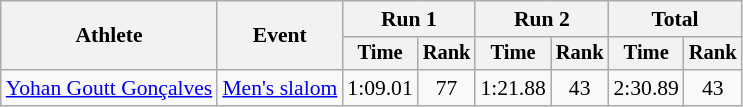<table class="wikitable" style="font-size:90%">
<tr>
<th rowspan=2>Athlete</th>
<th rowspan=2>Event</th>
<th colspan=2>Run 1</th>
<th colspan=2>Run 2</th>
<th colspan=2>Total</th>
</tr>
<tr style="font-size:95%">
<th>Time</th>
<th>Rank</th>
<th>Time</th>
<th>Rank</th>
<th>Time</th>
<th>Rank</th>
</tr>
<tr align=center>
<td align=left><a href='#'>Yohan Goutt Gonçalves</a></td>
<td align=left><a href='#'>Men's slalom</a></td>
<td>1:09.01</td>
<td>77</td>
<td>1:21.88</td>
<td>43</td>
<td>2:30.89</td>
<td>43</td>
</tr>
</table>
